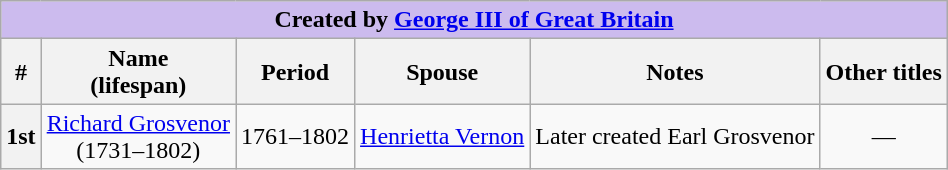<table style="text-align:center" class="wikitable">
<tr>
<th colspan=6 style="background-color: #cbe">Created by <a href='#'>George III of Great Britain</a></th>
</tr>
<tr>
<th>#</th>
<th>Name<br>(lifespan)</th>
<th>Period</th>
<th>Spouse</th>
<th>Notes</th>
<th>Other titles</th>
</tr>
<tr>
<th>1st</th>
<td><a href='#'>Richard Grosvenor</a><br>(1731–1802)</td>
<td>1761–1802</td>
<td><a href='#'>Henrietta Vernon</a></td>
<td>Later created Earl Grosvenor</td>
<td>—</td>
</tr>
</table>
